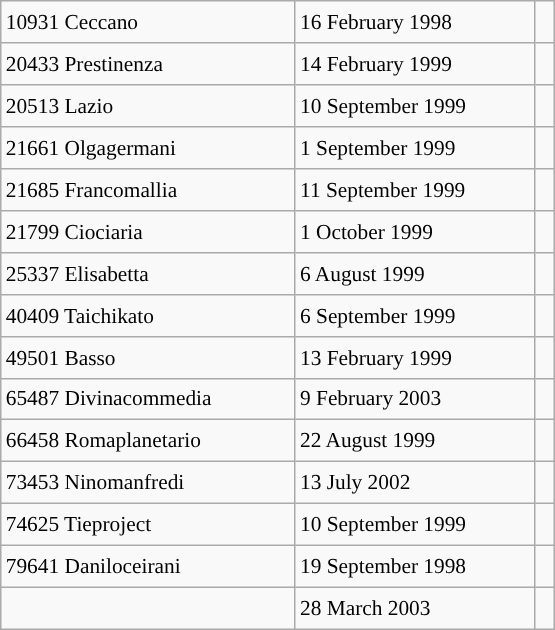<table class="wikitable" style="font-size: 89%; float: left; width: 26em; margin-right: 1em; height: 420px;">
<tr>
<td>10931 Ceccano</td>
<td>16 February 1998</td>
<td></td>
</tr>
<tr>
<td>20433 Prestinenza</td>
<td>14 February 1999</td>
<td></td>
</tr>
<tr>
<td>20513 Lazio</td>
<td>10 September 1999</td>
<td> </td>
</tr>
<tr>
<td>21661 Olgagermani</td>
<td>1 September 1999</td>
<td></td>
</tr>
<tr>
<td>21685 Francomallia</td>
<td>11 September 1999</td>
<td></td>
</tr>
<tr>
<td>21799 Ciociaria</td>
<td>1 October 1999</td>
<td> </td>
</tr>
<tr>
<td>25337 Elisabetta</td>
<td>6 August 1999</td>
<td></td>
</tr>
<tr>
<td>40409 Taichikato</td>
<td>6 September 1999</td>
<td></td>
</tr>
<tr>
<td>49501 Basso</td>
<td>13 February 1999</td>
<td></td>
</tr>
<tr>
<td>65487 Divinacommedia</td>
<td>9 February 2003</td>
<td> </td>
</tr>
<tr>
<td>66458 Romaplanetario</td>
<td>22 August 1999</td>
<td></td>
</tr>
<tr>
<td>73453 Ninomanfredi</td>
<td>13 July 2002</td>
<td> </td>
</tr>
<tr>
<td>74625 Tieproject</td>
<td>10 September 1999</td>
<td> </td>
</tr>
<tr>
<td>79641 Daniloceirani</td>
<td>19 September 1998</td>
<td> </td>
</tr>
<tr>
<td></td>
<td>28 March 2003</td>
<td></td>
</tr>
</table>
